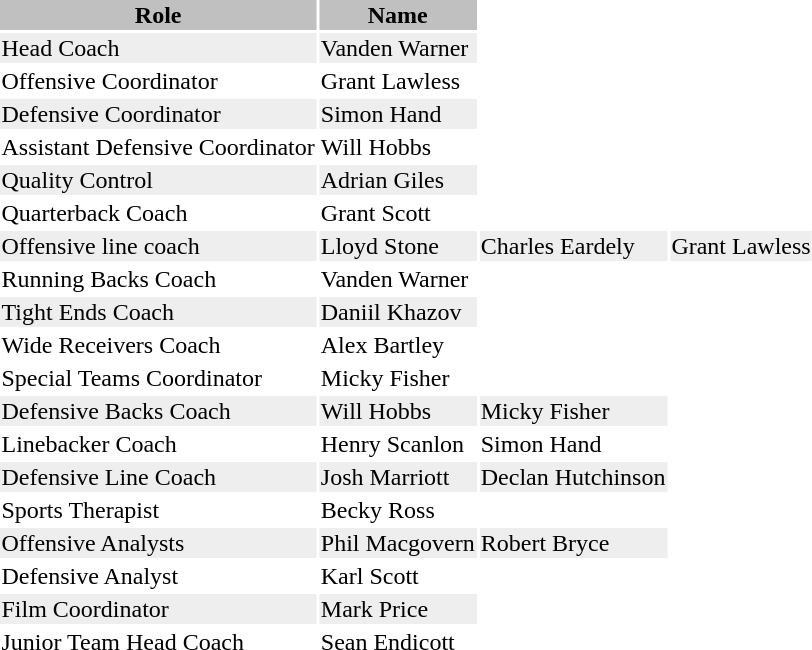<table class="toccolours">
<tr>
<th style="background:silver;">Role</th>
<th style="background:silver;">Name</th>
</tr>
<tr style="background:#eee;">
<td>Head Coach</td>
<td> Vanden Warner</td>
</tr>
<tr>
<td>Offensive Coordinator</td>
<td> Grant Lawless</td>
</tr>
<tr style="background:#eee;">
<td>Defensive Coordinator</td>
<td> Simon Hand</td>
</tr>
<tr>
<td>Assistant Defensive Coordinator</td>
<td> Will Hobbs</td>
</tr>
<tr style="background:#eee;">
<td>Quality Control</td>
<td> Adrian Giles</td>
</tr>
<tr>
<td>Quarterback Coach</td>
<td> Grant Scott</td>
</tr>
<tr style="background:#eee;">
<td>Offensive line coach</td>
<td> Lloyd Stone</td>
<td> Charles Eardely</td>
<td> Grant Lawless</td>
</tr>
<tr>
<td>Running Backs Coach</td>
<td> Vanden Warner</td>
</tr>
<tr style="background:#eee;">
<td>Tight Ends Coach</td>
<td> Daniil Khazov</td>
</tr>
<tr>
<td>Wide Receivers Coach</td>
<td> Alex Bartley</td>
</tr>
<tr>
<td>Special Teams Coordinator</td>
<td> Micky Fisher</td>
</tr>
<tr style="background:#eee;">
<td>Defensive Backs Coach</td>
<td> Will Hobbs</td>
<td> Micky Fisher</td>
</tr>
<tr>
<td>Linebacker Coach</td>
<td> Henry Scanlon</td>
<td> Simon Hand</td>
</tr>
<tr style="background:#eee;">
<td>Defensive Line Coach</td>
<td> Josh Marriott</td>
<td> Declan Hutchinson</td>
</tr>
<tr>
<td>Sports Therapist</td>
<td> Becky Ross</td>
</tr>
<tr style="background:#eee;">
<td>Offensive Analysts</td>
<td>Phil Macgovern</td>
<td> Robert Bryce</td>
</tr>
<tr>
<td>Defensive Analyst</td>
<td> Karl Scott</td>
</tr>
<tr style="background:#eee;">
<td>Film Coordinator</td>
<td> Mark Price</td>
</tr>
<tr>
<td>Junior Team Head Coach</td>
<td> Sean Endicott</td>
</tr>
<tr style="background:#eee;">
</tr>
</table>
